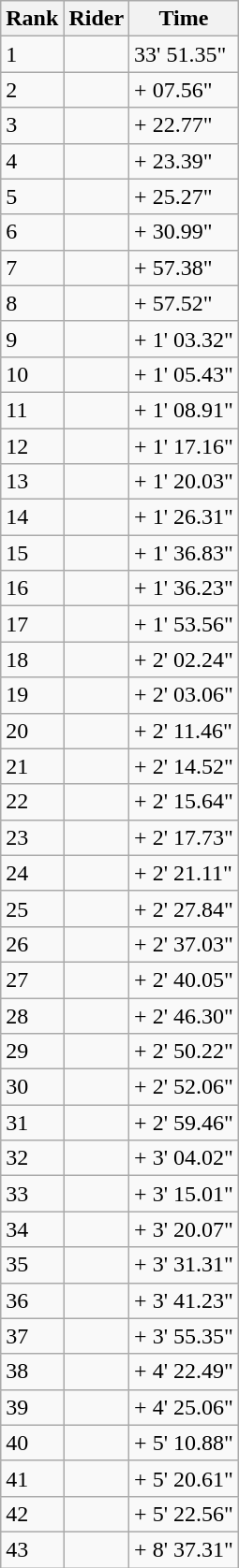<table class="wikitable">
<tr>
<th>Rank</th>
<th>Rider</th>
<th>Time</th>
</tr>
<tr>
<td>1</td>
<td></td>
<td>33' 51.35"</td>
</tr>
<tr>
<td>2</td>
<td></td>
<td>+ 07.56"</td>
</tr>
<tr>
<td>3</td>
<td></td>
<td>+ 22.77"</td>
</tr>
<tr>
<td>4</td>
<td></td>
<td>+ 23.39"</td>
</tr>
<tr>
<td>5</td>
<td></td>
<td>+ 25.27"</td>
</tr>
<tr>
<td>6</td>
<td></td>
<td>+ 30.99"</td>
</tr>
<tr>
<td>7</td>
<td></td>
<td>+ 57.38"</td>
</tr>
<tr>
<td>8</td>
<td></td>
<td>+ 57.52"</td>
</tr>
<tr>
<td>9</td>
<td></td>
<td>+ 1' 03.32"</td>
</tr>
<tr>
<td>10</td>
<td></td>
<td>+ 1' 05.43"</td>
</tr>
<tr>
<td>11</td>
<td></td>
<td>+ 1' 08.91"</td>
</tr>
<tr>
<td>12</td>
<td></td>
<td>+ 1' 17.16"</td>
</tr>
<tr>
<td>13</td>
<td></td>
<td>+ 1' 20.03"</td>
</tr>
<tr>
<td>14</td>
<td></td>
<td>+ 1' 26.31"</td>
</tr>
<tr>
<td>15</td>
<td></td>
<td>+ 1' 36.83"</td>
</tr>
<tr>
<td>16</td>
<td></td>
<td>+ 1' 36.23"</td>
</tr>
<tr>
<td>17</td>
<td></td>
<td>+ 1' 53.56"</td>
</tr>
<tr>
<td>18</td>
<td></td>
<td>+ 2' 02.24"</td>
</tr>
<tr>
<td>19</td>
<td></td>
<td>+ 2' 03.06"</td>
</tr>
<tr>
<td>20</td>
<td></td>
<td>+ 2' 11.46"</td>
</tr>
<tr>
<td>21</td>
<td></td>
<td>+ 2' 14.52"</td>
</tr>
<tr>
<td>22</td>
<td></td>
<td>+ 2' 15.64"</td>
</tr>
<tr>
<td>23</td>
<td></td>
<td>+ 2' 17.73"</td>
</tr>
<tr>
<td>24</td>
<td></td>
<td>+ 2' 21.11"</td>
</tr>
<tr>
<td>25</td>
<td></td>
<td>+ 2' 27.84"</td>
</tr>
<tr>
<td>26</td>
<td></td>
<td>+ 2' 37.03"</td>
</tr>
<tr>
<td>27</td>
<td></td>
<td>+ 2' 40.05"</td>
</tr>
<tr>
<td>28</td>
<td></td>
<td>+ 2' 46.30"</td>
</tr>
<tr>
<td>29</td>
<td></td>
<td>+ 2' 50.22"</td>
</tr>
<tr>
<td>30</td>
<td></td>
<td>+ 2' 52.06"</td>
</tr>
<tr>
<td>31</td>
<td></td>
<td>+ 2' 59.46"</td>
</tr>
<tr>
<td>32</td>
<td></td>
<td>+ 3' 04.02"</td>
</tr>
<tr>
<td>33</td>
<td></td>
<td>+ 3' 15.01"</td>
</tr>
<tr>
<td>34</td>
<td></td>
<td>+ 3' 20.07"</td>
</tr>
<tr>
<td>35</td>
<td></td>
<td>+ 3' 31.31"</td>
</tr>
<tr>
<td>36</td>
<td></td>
<td>+ 3' 41.23"</td>
</tr>
<tr>
<td>37</td>
<td></td>
<td>+ 3' 55.35"</td>
</tr>
<tr>
<td>38</td>
<td></td>
<td>+ 4' 22.49"</td>
</tr>
<tr>
<td>39</td>
<td></td>
<td>+ 4' 25.06"</td>
</tr>
<tr>
<td>40</td>
<td></td>
<td>+ 5' 10.88"</td>
</tr>
<tr>
<td>41</td>
<td></td>
<td>+ 5' 20.61"</td>
</tr>
<tr>
<td>42</td>
<td></td>
<td>+ 5' 22.56"</td>
</tr>
<tr>
<td>43</td>
<td></td>
<td>+ 8' 37.31"</td>
</tr>
</table>
